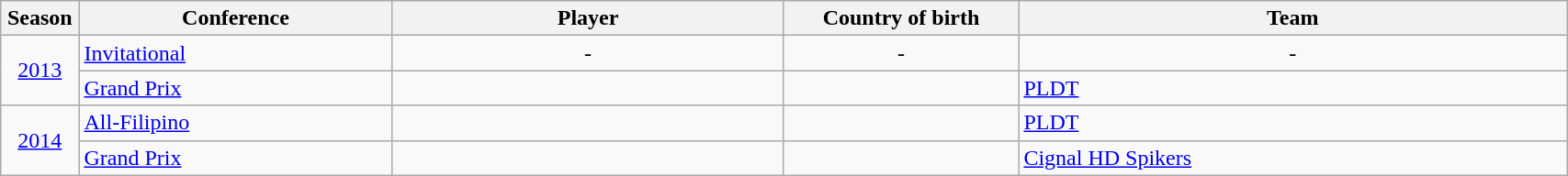<table class="wikitable plainrowheaders sortable" width="90%" summary="Season (sortable), Player (sortable), Position (sortable), Nationality (sortable) and Team (sortable)">
<tr>
<th scope="col" width="5%">Season</th>
<th scope="col" width="20%">Conference</th>
<th scope="col" width="25%">Player</th>
<th scope="col" width="15%">Country of birth</th>
<th scope="col">Team</th>
</tr>
<tr>
<td rowspan="2" align=center><a href='#'>2013</a></td>
<td><a href='#'>Invitational</a></td>
<td align=center>-</td>
<td align=center>-</td>
<td align=center>-</td>
</tr>
<tr>
<td><a href='#'>Grand Prix</a></td>
<td></td>
<td></td>
<td><a href='#'>PLDT</a></td>
</tr>
<tr>
<td rowspan="2" align=center><a href='#'>2014</a></td>
<td><a href='#'>All-Filipino</a></td>
<td></td>
<td></td>
<td><a href='#'>PLDT</a></td>
</tr>
<tr>
<td><a href='#'>Grand Prix</a></td>
<td></td>
<td></td>
<td><a href='#'>Cignal HD Spikers</a></td>
</tr>
</table>
